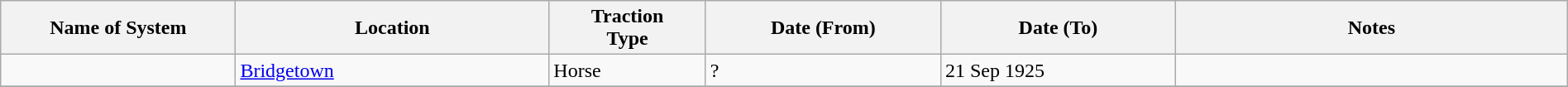<table class="wikitable" width=100%>
<tr>
<th width=15%>Name of System</th>
<th width=20%>Location</th>
<th width=10%>Traction<br>Type</th>
<th width=15%>Date (From)</th>
<th width=15%>Date (To)</th>
<th width=25%>Notes</th>
</tr>
<tr>
<td> </td>
<td><a href='#'>Bridgetown</a></td>
<td>Horse</td>
<td>?</td>
<td>21 Sep 1925</td>
<td> </td>
</tr>
<tr>
</tr>
</table>
